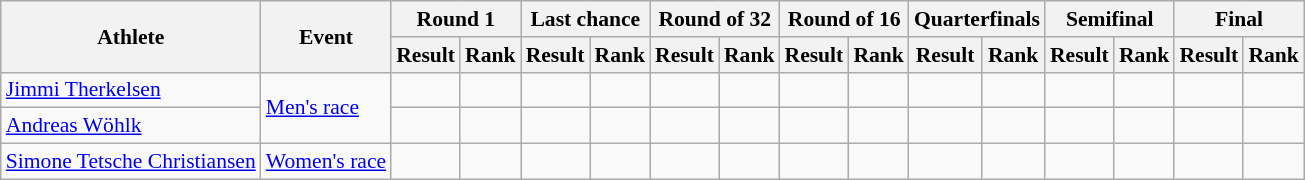<table class="wikitable" style="font-size:90%">
<tr>
<th rowspan=2>Athlete</th>
<th rowspan=2>Event</th>
<th colspan=2>Round 1</th>
<th colspan=2>Last chance</th>
<th colspan=2>Round of 32</th>
<th colspan=2>Round of 16</th>
<th colspan=2>Quarterfinals</th>
<th colspan=2>Semifinal</th>
<th colspan=2>Final</th>
</tr>
<tr>
<th>Result</th>
<th>Rank</th>
<th>Result</th>
<th>Rank</th>
<th>Result</th>
<th>Rank</th>
<th>Result</th>
<th>Rank</th>
<th>Result</th>
<th>Rank</th>
<th>Result</th>
<th>Rank</th>
<th>Result</th>
<th>Rank</th>
</tr>
<tr align=center>
<td align=left><a href='#'>Jimmi Therkelsen</a></td>
<td align=left rowspan=2><a href='#'>Men's race</a></td>
<td></td>
<td></td>
<td></td>
<td></td>
<td></td>
<td></td>
<td></td>
<td></td>
<td></td>
<td></td>
<td></td>
<td></td>
<td></td>
<td></td>
</tr>
<tr align=center>
<td align=left><a href='#'>Andreas Wöhlk</a></td>
<td></td>
<td></td>
<td></td>
<td></td>
<td></td>
<td></td>
<td></td>
<td></td>
<td></td>
<td></td>
<td></td>
<td></td>
<td></td>
<td></td>
</tr>
<tr align=center>
<td align=left><a href='#'>Simone Tetsche Christiansen</a></td>
<td align=left><a href='#'>Women's race</a></td>
<td></td>
<td></td>
<td></td>
<td></td>
<td></td>
<td></td>
<td></td>
<td></td>
<td></td>
<td></td>
<td></td>
<td></td>
<td></td>
<td></td>
</tr>
</table>
